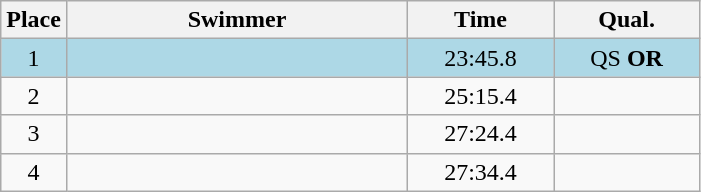<table class=wikitable style="text-align:center">
<tr>
<th>Place</th>
<th width=220>Swimmer</th>
<th width=90>Time</th>
<th width=90>Qual.</th>
</tr>
<tr bgcolor=lightblue>
<td>1</td>
<td align=left></td>
<td>23:45.8</td>
<td>QS <strong>OR</strong></td>
</tr>
<tr>
<td>2</td>
<td align=left></td>
<td>25:15.4</td>
<td></td>
</tr>
<tr>
<td>3</td>
<td align=left></td>
<td>27:24.4</td>
<td></td>
</tr>
<tr>
<td>4</td>
<td align=left></td>
<td>27:34.4</td>
<td></td>
</tr>
</table>
